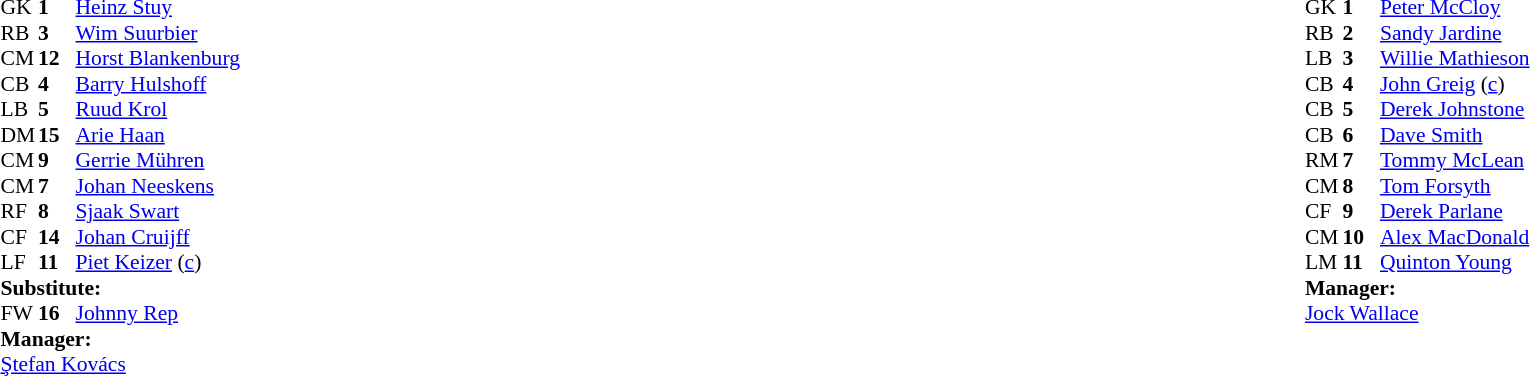<table width="100%">
<tr>
<td valign="top" width="50%"><br><table style="font-size:90%" cellspacing="0" cellpadding="0">
<tr>
<th width=25></th>
<th width=25></th>
</tr>
<tr>
<td>GK</td>
<td><strong>1</strong></td>
<td> <a href='#'>Heinz Stuy</a></td>
</tr>
<tr>
<td>RB</td>
<td><strong>3</strong></td>
<td> <a href='#'>Wim Suurbier</a></td>
</tr>
<tr>
<td>CM</td>
<td><strong>12</strong></td>
<td> <a href='#'>Horst Blankenburg</a></td>
</tr>
<tr>
<td>CB</td>
<td><strong>4</strong></td>
<td> <a href='#'>Barry Hulshoff</a></td>
</tr>
<tr>
<td>LB</td>
<td><strong>5</strong></td>
<td> <a href='#'>Ruud Krol</a></td>
</tr>
<tr>
<td>DM</td>
<td><strong>15</strong></td>
<td> <a href='#'>Arie Haan</a></td>
</tr>
<tr>
<td>CM</td>
<td><strong>9</strong></td>
<td> <a href='#'>Gerrie Mühren</a></td>
</tr>
<tr>
<td>CM</td>
<td><strong>7</strong></td>
<td> <a href='#'>Johan Neeskens</a></td>
</tr>
<tr>
<td>RF</td>
<td><strong>8</strong></td>
<td> <a href='#'>Sjaak Swart</a></td>
<td></td>
<td></td>
</tr>
<tr>
<td>CF</td>
<td><strong>14</strong></td>
<td> <a href='#'>Johan Cruijff</a></td>
</tr>
<tr>
<td>LF</td>
<td><strong>11</strong></td>
<td> <a href='#'>Piet Keizer</a> (<a href='#'>c</a>)</td>
</tr>
<tr>
<td colspan=3><strong>Substitute:</strong></td>
</tr>
<tr>
<td>FW</td>
<td><strong>16</strong></td>
<td> <a href='#'>Johnny Rep</a></td>
<td></td>
<td></td>
</tr>
<tr>
<td colspan=3><strong>Manager:</strong></td>
</tr>
<tr>
<td colspan=3> <a href='#'>Ştefan Kovács</a></td>
</tr>
</table>
</td>
<td valign="top" width="50%"><br><table style="font-size: 90%" cellspacing="0" cellpadding="0" align=center>
<tr>
<th width=25></th>
<th width=25></th>
</tr>
<tr>
<td>GK</td>
<td><strong>1</strong></td>
<td> <a href='#'>Peter McCloy</a></td>
</tr>
<tr>
<td>RB</td>
<td><strong>2</strong></td>
<td> <a href='#'>Sandy Jardine</a></td>
</tr>
<tr>
<td>LB</td>
<td><strong>3</strong></td>
<td> <a href='#'>Willie Mathieson</a></td>
</tr>
<tr>
<td>CB</td>
<td><strong>4</strong></td>
<td> <a href='#'>John Greig</a> (<a href='#'>c</a>)</td>
</tr>
<tr>
<td>CB</td>
<td><strong>5</strong></td>
<td> <a href='#'>Derek Johnstone</a></td>
</tr>
<tr>
<td>CB</td>
<td><strong>6</strong></td>
<td> <a href='#'>Dave Smith</a></td>
</tr>
<tr>
<td>RM</td>
<td><strong>7</strong></td>
<td> <a href='#'>Tommy McLean</a></td>
</tr>
<tr>
<td>CM</td>
<td><strong>8</strong></td>
<td> <a href='#'>Tom Forsyth</a></td>
</tr>
<tr>
<td>CF</td>
<td><strong>9</strong></td>
<td> <a href='#'>Derek Parlane</a></td>
</tr>
<tr>
<td>CM</td>
<td><strong>10</strong></td>
<td> <a href='#'>Alex MacDonald</a></td>
</tr>
<tr>
<td>LM</td>
<td><strong>11</strong></td>
<td> <a href='#'>Quinton Young</a></td>
</tr>
<tr>
<td colspan=3><strong>Manager:</strong></td>
</tr>
<tr>
<td colspan=3> <a href='#'>Jock Wallace</a></td>
</tr>
</table>
</td>
</tr>
</table>
